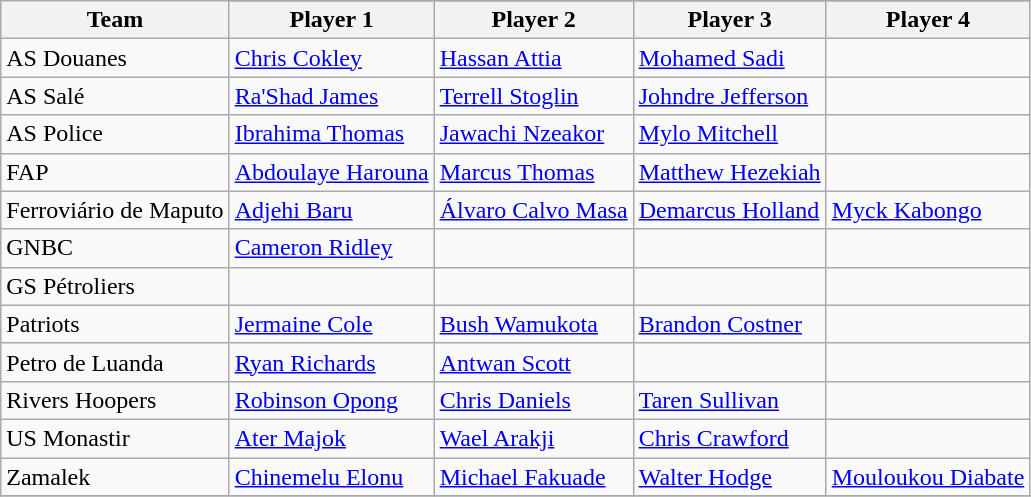<table class="wikitable">
<tr>
<th rowspan=2>Team</th>
</tr>
<tr>
<th>Player 1</th>
<th>Player 2</th>
<th>Player 3</th>
<th>Player 4</th>
</tr>
<tr>
<td>AS Douanes</td>
<td> <a href='#'>Chris Cokley</a></td>
<td> <a href='#'>Hassan Attia</a></td>
<td> <a href='#'>Mohamed Sadi</a></td>
<td></td>
</tr>
<tr>
<td>AS Salé</td>
<td> <a href='#'>Ra'Shad James</a></td>
<td> <a href='#'>Terrell Stoglin</a></td>
<td> <a href='#'>Johndre Jefferson</a></td>
<td></td>
</tr>
<tr>
<td>AS Police</td>
<td> <a href='#'>Ibrahima Thomas</a></td>
<td> <a href='#'>Jawachi Nzeakor</a></td>
<td> <a href='#'>Mylo Mitchell</a></td>
<td></td>
</tr>
<tr>
<td>FAP</td>
<td> <a href='#'>Abdoulaye Harouna</a></td>
<td> <a href='#'>Marcus Thomas</a></td>
<td> <a href='#'>Matthew Hezekiah</a></td>
<td></td>
</tr>
<tr>
<td>Ferroviário de Maputo</td>
<td> <a href='#'>Adjehi Baru</a></td>
<td> <a href='#'>Álvaro Calvo Masa</a></td>
<td> <a href='#'>Demarcus Holland</a></td>
<td> <a href='#'>Myck Kabongo</a></td>
</tr>
<tr>
<td>GNBC</td>
<td> <a href='#'>Cameron Ridley</a></td>
<td></td>
<td></td>
<td></td>
</tr>
<tr>
<td>GS Pétroliers</td>
<td></td>
<td></td>
<td></td>
<td></td>
</tr>
<tr>
<td>Patriots</td>
<td> <a href='#'>Jermaine Cole</a></td>
<td> <a href='#'>Bush Wamukota</a></td>
<td> <a href='#'>Brandon Costner</a></td>
<td></td>
</tr>
<tr>
<td>Petro de Luanda</td>
<td> <a href='#'>Ryan Richards</a></td>
<td> <a href='#'>Antwan Scott</a></td>
<td></td>
<td></td>
</tr>
<tr>
<td>Rivers Hoopers</td>
<td> <a href='#'>Robinson Opong</a></td>
<td> <a href='#'>Chris Daniels</a></td>
<td> <a href='#'>Taren Sullivan</a></td>
<td></td>
</tr>
<tr>
<td>US Monastir</td>
<td> <a href='#'>Ater Majok</a></td>
<td> <a href='#'>Wael Arakji</a></td>
<td> <a href='#'>Chris Crawford</a></td>
<td></td>
</tr>
<tr>
<td>Zamalek</td>
<td> <a href='#'>Chinemelu Elonu</a></td>
<td> <a href='#'>Michael Fakuade</a></td>
<td> <a href='#'>Walter Hodge</a></td>
<td> <a href='#'>Mouloukou Diabate</a></td>
</tr>
<tr>
</tr>
</table>
